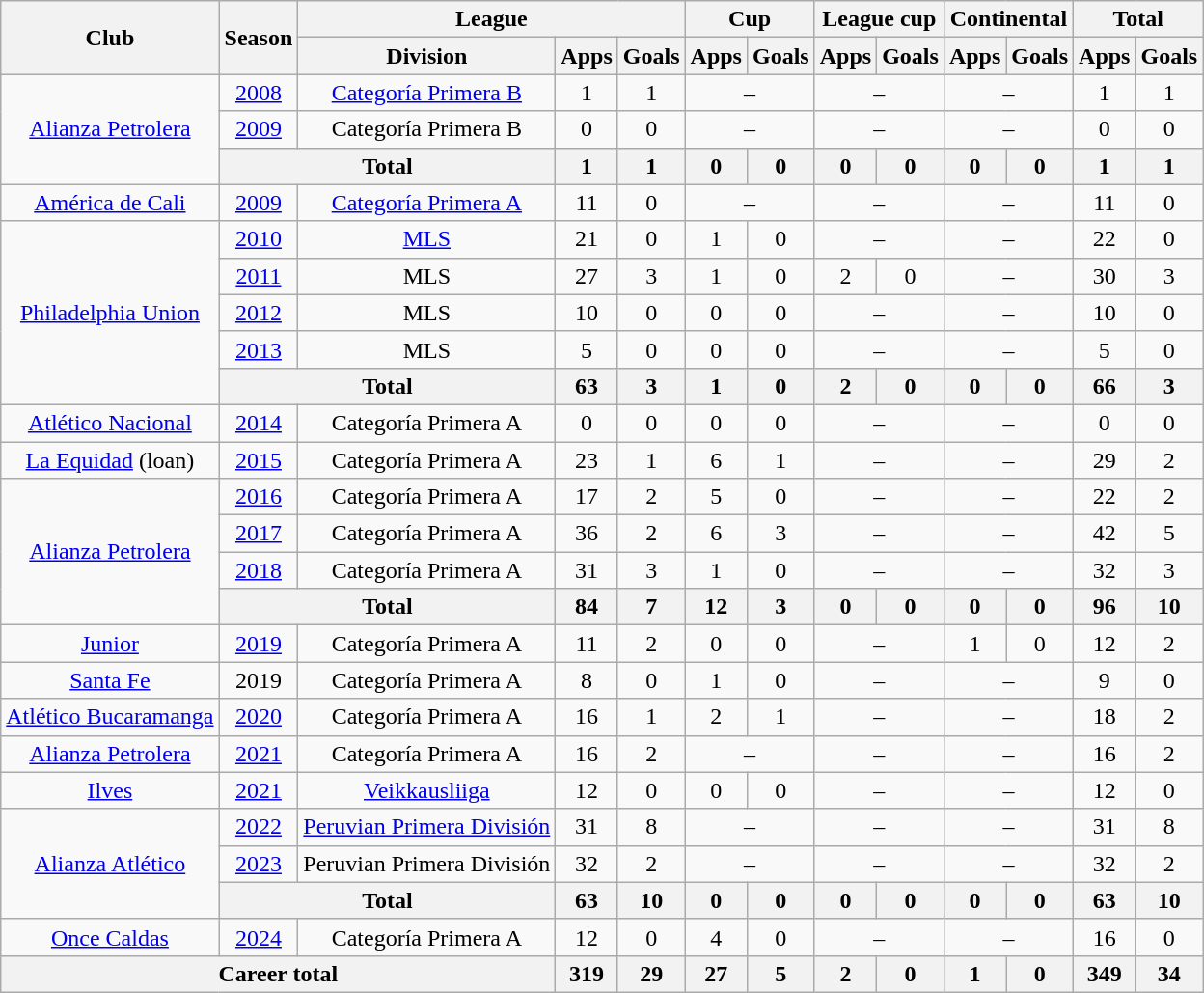<table class="wikitable" style="text-align:center">
<tr>
<th rowspan="2">Club</th>
<th rowspan="2">Season</th>
<th colspan="3">League</th>
<th colspan="2">Cup</th>
<th colspan="2">League cup</th>
<th colspan="2">Continental</th>
<th colspan="2">Total</th>
</tr>
<tr>
<th>Division</th>
<th>Apps</th>
<th>Goals</th>
<th>Apps</th>
<th>Goals</th>
<th>Apps</th>
<th>Goals</th>
<th>Apps</th>
<th>Goals</th>
<th>Apps</th>
<th>Goals</th>
</tr>
<tr>
<td rowspan=3><a href='#'>Alianza Petrolera</a></td>
<td><a href='#'>2008</a></td>
<td><a href='#'>Categoría Primera B</a></td>
<td>1</td>
<td>1</td>
<td colspan=2>–</td>
<td colspan=2>–</td>
<td colspan=2>–</td>
<td>1</td>
<td>1</td>
</tr>
<tr>
<td><a href='#'>2009</a></td>
<td>Categoría Primera B</td>
<td>0</td>
<td>0</td>
<td colspan=2>–</td>
<td colspan=2>–</td>
<td colspan=2>–</td>
<td>0</td>
<td>0</td>
</tr>
<tr>
<th colspan=2>Total</th>
<th>1</th>
<th>1</th>
<th>0</th>
<th>0</th>
<th>0</th>
<th>0</th>
<th>0</th>
<th>0</th>
<th>1</th>
<th>1</th>
</tr>
<tr>
<td><a href='#'>América de Cali</a></td>
<td><a href='#'>2009</a></td>
<td><a href='#'>Categoría Primera A</a></td>
<td>11</td>
<td>0</td>
<td colspan=2>–</td>
<td colspan=2>–</td>
<td colspan=2>–</td>
<td>11</td>
<td>0</td>
</tr>
<tr>
<td rowspan="5"><a href='#'>Philadelphia Union</a></td>
<td><a href='#'>2010</a></td>
<td><a href='#'>MLS</a></td>
<td>21</td>
<td>0</td>
<td>1</td>
<td>0</td>
<td colspan=2>–</td>
<td colspan=2>–</td>
<td>22</td>
<td>0</td>
</tr>
<tr>
<td><a href='#'>2011</a></td>
<td>MLS</td>
<td>27</td>
<td>3</td>
<td>1</td>
<td>0</td>
<td>2</td>
<td>0</td>
<td colspan=2>–</td>
<td>30</td>
<td>3</td>
</tr>
<tr>
<td><a href='#'>2012</a></td>
<td>MLS</td>
<td>10</td>
<td>0</td>
<td>0</td>
<td>0</td>
<td colspan=2>–</td>
<td colspan=2>–</td>
<td>10</td>
<td>0</td>
</tr>
<tr>
<td><a href='#'>2013</a></td>
<td>MLS</td>
<td>5</td>
<td>0</td>
<td>0</td>
<td>0</td>
<td colspan=2>–</td>
<td colspan=2>–</td>
<td>5</td>
<td>0</td>
</tr>
<tr>
<th colspan=2>Total</th>
<th>63</th>
<th>3</th>
<th>1</th>
<th>0</th>
<th>2</th>
<th>0</th>
<th>0</th>
<th>0</th>
<th>66</th>
<th>3</th>
</tr>
<tr>
<td><a href='#'>Atlético Nacional</a></td>
<td><a href='#'>2014</a></td>
<td>Categoría Primera A</td>
<td>0</td>
<td>0</td>
<td>0</td>
<td>0</td>
<td colspan=2>–</td>
<td colspan=2>–</td>
<td>0</td>
<td>0</td>
</tr>
<tr>
<td><a href='#'>La Equidad</a> (loan)</td>
<td><a href='#'>2015</a></td>
<td>Categoría Primera A</td>
<td>23</td>
<td>1</td>
<td>6</td>
<td>1</td>
<td colspan=2>–</td>
<td colspan=2>–</td>
<td>29</td>
<td>2</td>
</tr>
<tr>
<td rowspan=4><a href='#'>Alianza Petrolera</a></td>
<td><a href='#'>2016</a></td>
<td>Categoría Primera A</td>
<td>17</td>
<td>2</td>
<td>5</td>
<td>0</td>
<td colspan=2>–</td>
<td colspan=2>–</td>
<td>22</td>
<td>2</td>
</tr>
<tr>
<td><a href='#'>2017</a></td>
<td>Categoría Primera A</td>
<td>36</td>
<td>2</td>
<td>6</td>
<td>3</td>
<td colspan=2>–</td>
<td colspan=2>–</td>
<td>42</td>
<td>5</td>
</tr>
<tr>
<td><a href='#'>2018</a></td>
<td>Categoría Primera A</td>
<td>31</td>
<td>3</td>
<td>1</td>
<td>0</td>
<td colspan=2>–</td>
<td colspan=2>–</td>
<td>32</td>
<td>3</td>
</tr>
<tr>
<th colspan=2>Total</th>
<th>84</th>
<th>7</th>
<th>12</th>
<th>3</th>
<th>0</th>
<th>0</th>
<th>0</th>
<th>0</th>
<th>96</th>
<th>10</th>
</tr>
<tr>
<td><a href='#'>Junior</a></td>
<td><a href='#'>2019</a></td>
<td>Categoría Primera A</td>
<td>11</td>
<td>2</td>
<td>0</td>
<td>0</td>
<td colspan=2>–</td>
<td>1</td>
<td>0</td>
<td>12</td>
<td>2</td>
</tr>
<tr>
<td><a href='#'>Santa Fe</a></td>
<td>2019</td>
<td>Categoría Primera A</td>
<td>8</td>
<td>0</td>
<td>1</td>
<td>0</td>
<td colspan=2>–</td>
<td colspan=2>–</td>
<td>9</td>
<td>0</td>
</tr>
<tr>
<td><a href='#'>Atlético Bucaramanga</a></td>
<td><a href='#'>2020</a></td>
<td>Categoría Primera A</td>
<td>16</td>
<td>1</td>
<td>2</td>
<td>1</td>
<td colspan=2>–</td>
<td colspan=2>–</td>
<td>18</td>
<td>2</td>
</tr>
<tr>
<td><a href='#'>Alianza Petrolera</a></td>
<td><a href='#'>2021</a></td>
<td>Categoría Primera A</td>
<td>16</td>
<td>2</td>
<td colspan=2>–</td>
<td colspan=2>–</td>
<td colspan=2>–</td>
<td>16</td>
<td>2</td>
</tr>
<tr>
<td><a href='#'>Ilves</a></td>
<td><a href='#'>2021</a></td>
<td><a href='#'>Veikkausliiga</a></td>
<td>12</td>
<td>0</td>
<td>0</td>
<td>0</td>
<td colspan=2>–</td>
<td colspan=2>–</td>
<td>12</td>
<td>0</td>
</tr>
<tr>
<td rowspan=3><a href='#'>Alianza Atlético</a></td>
<td><a href='#'>2022</a></td>
<td><a href='#'>Peruvian Primera División</a></td>
<td>31</td>
<td>8</td>
<td colspan=2>–</td>
<td colspan=2>–</td>
<td colspan=2>–</td>
<td>31</td>
<td>8</td>
</tr>
<tr>
<td><a href='#'>2023</a></td>
<td>Peruvian Primera División</td>
<td>32</td>
<td>2</td>
<td colspan=2>–</td>
<td colspan=2>–</td>
<td colspan=2>–</td>
<td>32</td>
<td>2</td>
</tr>
<tr>
<th colspan=2>Total</th>
<th>63</th>
<th>10</th>
<th>0</th>
<th>0</th>
<th>0</th>
<th>0</th>
<th>0</th>
<th>0</th>
<th>63</th>
<th>10</th>
</tr>
<tr>
<td><a href='#'>Once Caldas</a></td>
<td><a href='#'>2024</a></td>
<td>Categoría Primera A</td>
<td>12</td>
<td>0</td>
<td>4</td>
<td>0</td>
<td colspan=2>–</td>
<td colspan=2>–</td>
<td>16</td>
<td>0</td>
</tr>
<tr>
<th colspan="3">Career total</th>
<th>319</th>
<th>29</th>
<th>27</th>
<th>5</th>
<th>2</th>
<th>0</th>
<th>1</th>
<th>0</th>
<th>349</th>
<th>34</th>
</tr>
</table>
